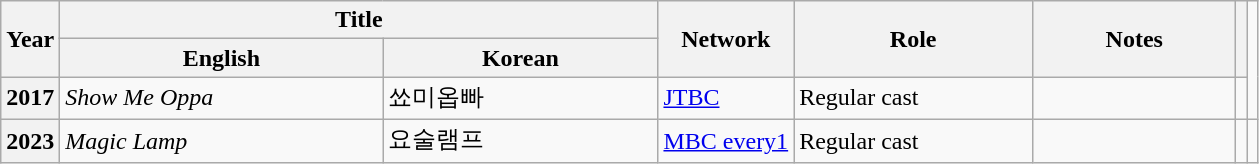<table class="wikitable sortable plainrowheaders">
<tr>
<th scope="col" rowspan="2">Year</th>
<th scope="col" colspan="2">Title</th>
<th scope="col" rowspan="2">Network</th>
<th scope="col" rowspan="2" style="width:9.5em;">Role</th>
<th scope="col" rowspan="2" style="width:8em;">Notes</th>
<th scope="col" rowspan="2" class="unsortable"></th>
</tr>
<tr>
<th scope="col" style="width:13em;">English</th>
<th scope="col" style="width:11em;">Korean</th>
</tr>
<tr>
<th scope="row">2017</th>
<td><em>Show Me Oppa</em></td>
<td>쑈미옵빠</td>
<td><a href='#'>JTBC</a></td>
<td>Regular cast</td>
<td></td>
<td style="text-align:center"></td>
</tr>
<tr>
<th scope="row">2023</th>
<td><em>Magic Lamp</em></td>
<td>요술램프</td>
<td><a href='#'>MBC every1</a></td>
<td>Regular cast</td>
<td></td>
<td></td>
<td style="text-align:center"></td>
</tr>
</table>
